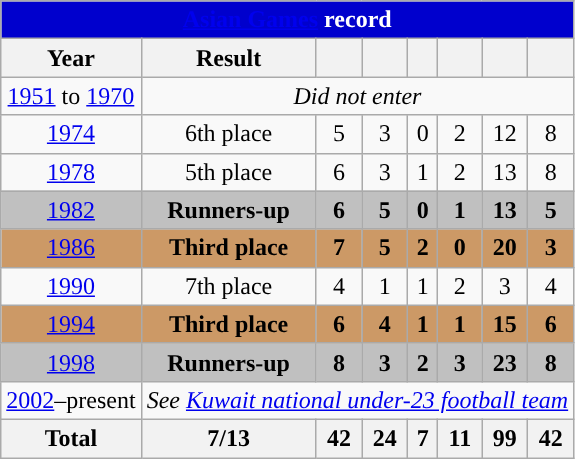<table class="wikitable" style="text-align: center;">
<tr>
<th colspan=9 style="background: #0000CD; color: #FFFFFF;"><a href='#'>Asian Games</a> record</th>
</tr>
<tr>
<th>Year</th>
<th>Result</th>
<th></th>
<th></th>
<th></th>
<th></th>
<th></th>
<th></th>
</tr>
<tr>
<td> <a href='#'>1951</a> to  <a href='#'>1970</a></td>
<td rowspan=1 colspan=7><em>Did not enter</em></td>
</tr>
<tr>
<td> <a href='#'>1974</a></td>
<td>6th place</td>
<td>5</td>
<td>3</td>
<td>0</td>
<td>2</td>
<td>12</td>
<td>8</td>
</tr>
<tr>
<td> <a href='#'>1978</a></td>
<td>5th place</td>
<td>6</td>
<td>3</td>
<td>1</td>
<td>2</td>
<td>13</td>
<td>8</td>
</tr>
<tr style="background:Silver;">
<td> <a href='#'>1982</a></td>
<td><strong>Runners-up</strong></td>
<td><strong>6</strong></td>
<td><strong>5</strong></td>
<td><strong>0</strong></td>
<td><strong>1</strong></td>
<td><strong>13</strong></td>
<td><strong>5</strong></td>
</tr>
<tr style="background:#c96;">
<td> <a href='#'>1986</a></td>
<td><strong>Third place</strong></td>
<td><strong>7</strong></td>
<td><strong>5</strong></td>
<td><strong>2</strong></td>
<td><strong>0</strong></td>
<td><strong>20</strong></td>
<td><strong>3</strong></td>
</tr>
<tr>
<td> <a href='#'>1990</a></td>
<td>7th place</td>
<td>4</td>
<td>1</td>
<td>1</td>
<td>2</td>
<td>3</td>
<td>4</td>
</tr>
<tr style="background:#c96;">
<td> <a href='#'>1994</a></td>
<td><strong>Third place</strong></td>
<td><strong>6</strong></td>
<td><strong>4</strong></td>
<td><strong>1</strong></td>
<td><strong>1</strong></td>
<td><strong>15</strong></td>
<td><strong>6</strong></td>
</tr>
<tr style="background:Silver;">
<td> <a href='#'>1998</a></td>
<td><strong>Runners-up</strong></td>
<td><strong>8</strong></td>
<td><strong>3</strong></td>
<td><strong>2</strong></td>
<td><strong>3</strong></td>
<td><strong>23</strong></td>
<td><strong>8</strong></td>
</tr>
<tr>
<td><a href='#'>2002</a>–present</td>
<td colspan=8><em>See <a href='#'>Kuwait national under-23 football team</a></em></td>
</tr>
<tr>
<th>Total</th>
<th>7/13</th>
<th>42</th>
<th>24</th>
<th>7</th>
<th>11</th>
<th>99</th>
<th>42</th>
</tr>
</table>
